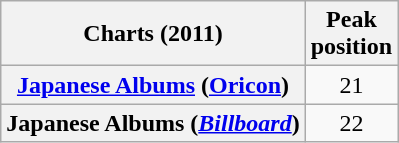<table class="wikitable sortable plainrowheaders" style="text-align:center">
<tr>
<th scope="col">Charts (2011)</th>
<th scope="col">Peak<br>position</th>
</tr>
<tr>
<th scope="row"><a href='#'>Japanese Albums</a> (<a href='#'>Oricon</a>)</th>
<td>21</td>
</tr>
<tr>
<th scope="row">Japanese Albums (<em><a href='#'>Billboard</a></em>)</th>
<td>22</td>
</tr>
</table>
